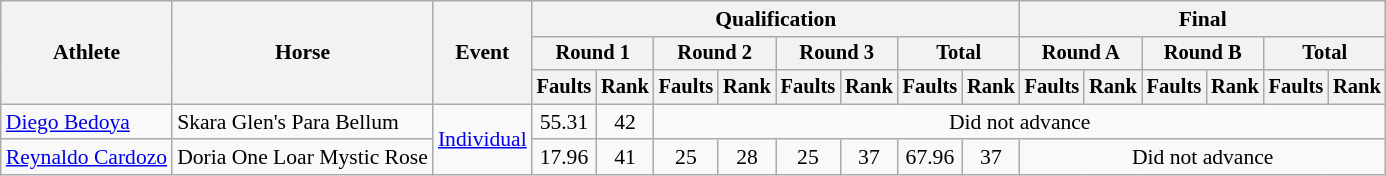<table class=wikitable style=font-size:90%;text-align:center>
<tr>
<th rowspan=3>Athlete</th>
<th rowspan=3>Horse</th>
<th rowspan=3>Event</th>
<th colspan=8>Qualification</th>
<th colspan=6>Final</th>
</tr>
<tr style=font-size:95%>
<th colspan=2>Round 1</th>
<th colspan=2>Round 2</th>
<th colspan=2>Round 3</th>
<th colspan=2>Total</th>
<th colspan=2>Round A</th>
<th colspan=2>Round B</th>
<th colspan=2>Total</th>
</tr>
<tr style=font-size:95%>
<th>Faults</th>
<th>Rank</th>
<th>Faults</th>
<th>Rank</th>
<th>Faults</th>
<th>Rank</th>
<th>Faults</th>
<th>Rank</th>
<th>Faults</th>
<th>Rank</th>
<th>Faults</th>
<th>Rank</th>
<th>Faults</th>
<th>Rank</th>
</tr>
<tr>
<td align=left><a href='#'>Diego Bedoya</a></td>
<td align=left>Skara Glen's Para Bellum</td>
<td align=left rowspan=2><a href='#'>Individual</a></td>
<td>55.31</td>
<td>42</td>
<td colspan="12">Did not advance</td>
</tr>
<tr>
<td align=left><a href='#'>Reynaldo Cardozo</a></td>
<td align=left>Doria One Loar Mystic Rose</td>
<td>17.96</td>
<td>41</td>
<td>25</td>
<td>28</td>
<td>25</td>
<td>37</td>
<td>67.96</td>
<td>37</td>
<td colspan="6">Did not advance</td>
</tr>
</table>
